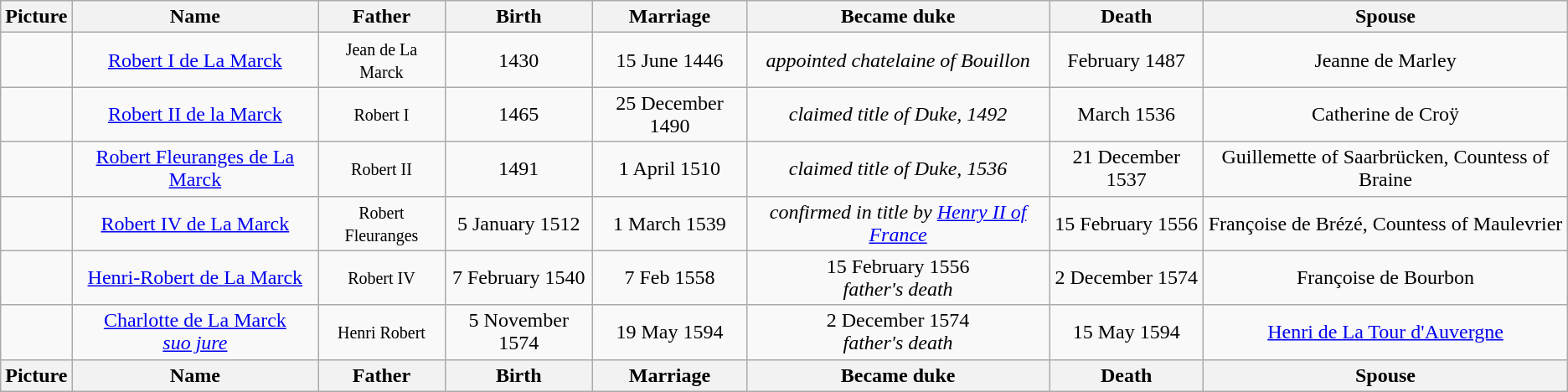<table class="wikitable">
<tr>
<th>Picture</th>
<th>Name</th>
<th>Father</th>
<th>Birth</th>
<th>Marriage</th>
<th>Became duke</th>
<th>Death</th>
<th>Spouse</th>
</tr>
<tr>
<td style="text-align: center;"></td>
<td style="text-align: center;"><a href='#'>Robert I de La Marck</a></td>
<td style="text-align: center;"><small>Jean de La Marck</small></td>
<td style="text-align: center;">1430</td>
<td style="text-align: center;">15 June 1446</td>
<td style="text-align: center;"><em>appointed chatelaine of Bouillon</em></td>
<td style="text-align: center;">February 1487</td>
<td style="text-align: center;">Jeanne de Marley</td>
</tr>
<tr>
<td style="text-align: center;"></td>
<td style="text-align: center;"><a href='#'>Robert II de la Marck</a></td>
<td style="text-align: center;"><small>Robert I</small></td>
<td style="text-align: center;">1465</td>
<td style="text-align: center;">25 December 1490</td>
<td style="text-align: center;"><em>claimed title of Duke, 1492</em></td>
<td style="text-align: center;">March 1536</td>
<td style="text-align: center;">Catherine de Croÿ</td>
</tr>
<tr>
<td style="text-align: center;"></td>
<td style="text-align: center;"><a href='#'>Robert Fleuranges de La Marck</a></td>
<td style="text-align: center;"><small>Robert II</small></td>
<td style="text-align: center;">1491</td>
<td style="text-align: center;">1 April 1510</td>
<td style="text-align: center;"><em>claimed title of Duke, 1536</em></td>
<td style="text-align: center;">21 December 1537</td>
<td style="text-align: center;">Guillemette of Saarbrücken, Countess of Braine</td>
</tr>
<tr>
<td style="text-align: center;"></td>
<td style="text-align: center;"><a href='#'>Robert IV de La Marck</a></td>
<td style="text-align: center;"><small>Robert Fleuranges</small></td>
<td style="text-align: center;">5 January 1512</td>
<td style="text-align: center;">1 March 1539</td>
<td style="text-align: center;"><em>confirmed in title by <a href='#'>Henry II of France</a></em></td>
<td style="text-align: center;">15 February 1556</td>
<td style="text-align: center;">Françoise de Brézé, Countess of Maulevrier</td>
</tr>
<tr>
<td style="text-align: center;"></td>
<td style="text-align: center;"><a href='#'>Henri-Robert de La Marck</a></td>
<td style="text-align: center;"><small>Robert IV</small></td>
<td style="text-align: center;">7 February 1540</td>
<td style="text-align: center;">7 Feb 1558</td>
<td style="text-align: center;">15 February 1556 <br><em>father's death</em></td>
<td style="text-align: center;">2 December 1574</td>
<td style="text-align: center;">Françoise de Bourbon</td>
</tr>
<tr>
<td style="text-align: center;"></td>
<td style="text-align: center;"><a href='#'>Charlotte de La Marck</a><br><em><a href='#'>suo jure</a></em></td>
<td style="text-align: center;"><small>Henri Robert</small></td>
<td style="text-align: center;">5 November 1574</td>
<td style="text-align: center;">19 May 1594</td>
<td style="text-align: center;">2 December 1574<br><em>father's death</em></td>
<td style="text-align: center;">15 May 1594</td>
<td style="text-align: center;"><a href='#'>Henri de La Tour d'Auvergne</a></td>
</tr>
<tr>
<th>Picture</th>
<th>Name</th>
<th>Father</th>
<th>Birth</th>
<th>Marriage</th>
<th>Became duke</th>
<th>Death</th>
<th>Spouse</th>
</tr>
</table>
